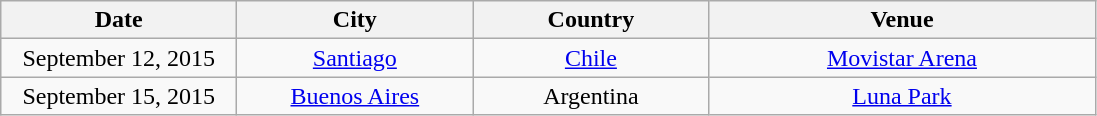<table class="wikitable" style="text-align:center;">
<tr>
<th style="width:150px;">Date</th>
<th style="width:150px;">City</th>
<th style="width:150px;">Country</th>
<th style="width:250px;">Venue</th>
</tr>
<tr>
<td>September 12, 2015</td>
<td><a href='#'>Santiago</a></td>
<td><a href='#'>Chile</a></td>
<td><a href='#'>Movistar Arena</a></td>
</tr>
<tr>
<td>September 15, 2015</td>
<td><a href='#'>Buenos Aires</a></td>
<td>Argentina</td>
<td><a href='#'>Luna Park</a></td>
</tr>
</table>
